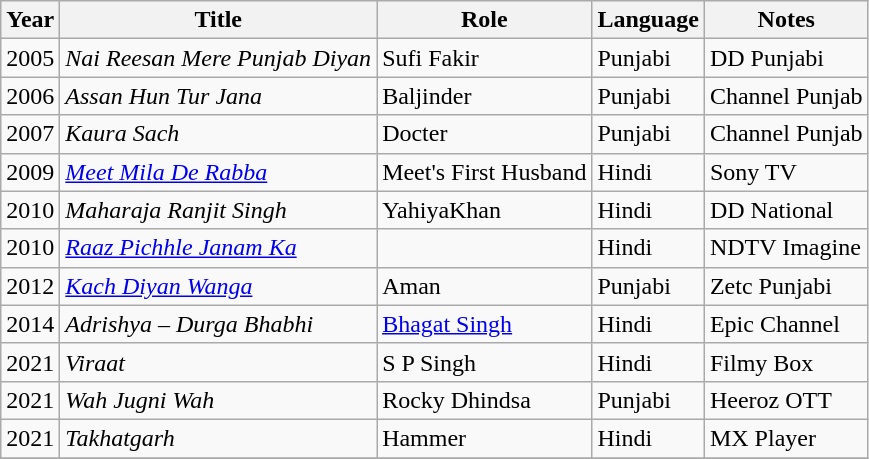<table class="wikitable sortable">
<tr>
<th>Year</th>
<th>Title</th>
<th>Role</th>
<th>Language</th>
<th>Notes</th>
</tr>
<tr>
<td>2005</td>
<td><em>Nai Reesan Mere Punjab Diyan</em></td>
<td>Sufi Fakir</td>
<td>Punjabi</td>
<td>DD Punjabi</td>
</tr>
<tr>
<td>2006</td>
<td><em>Assan Hun Tur Jana</em></td>
<td>Baljinder</td>
<td>Punjabi</td>
<td>Channel Punjab</td>
</tr>
<tr>
<td>2007</td>
<td><em>Kaura Sach</em></td>
<td>Docter</td>
<td>Punjabi</td>
<td>Channel Punjab</td>
</tr>
<tr>
<td>2009</td>
<td><em><a href='#'>Meet Mila De Rabba</a></em></td>
<td>Meet's First Husband</td>
<td>Hindi</td>
<td>Sony TV</td>
</tr>
<tr>
<td>2010</td>
<td><em>Maharaja Ranjit Singh</em></td>
<td>YahiyaKhan</td>
<td>Hindi</td>
<td>DD National</td>
</tr>
<tr>
<td>2010</td>
<td><em><a href='#'>Raaz Pichhle Janam Ka</a></em></td>
<td></td>
<td>Hindi</td>
<td>NDTV Imagine</td>
</tr>
<tr>
<td>2012</td>
<td><em><a href='#'>Kach Diyan Wanga</a></em></td>
<td>Aman</td>
<td>Punjabi</td>
<td>Zetc Punjabi</td>
</tr>
<tr>
<td>2014</td>
<td><em>Adrishya – Durga Bhabhi</em></td>
<td><a href='#'>Bhagat Singh</a></td>
<td>Hindi</td>
<td>Epic Channel</td>
</tr>
<tr>
<td>2021</td>
<td><em> Viraat</em></td>
<td>S P Singh</td>
<td>Hindi</td>
<td>Filmy Box</td>
</tr>
<tr>
<td>2021</td>
<td><em> Wah Jugni Wah</em></td>
<td>Rocky Dhindsa</td>
<td>Punjabi</td>
<td>Heeroz OTT</td>
</tr>
<tr>
<td>2021</td>
<td><em> Takhatgarh </em></td>
<td>Hammer</td>
<td>Hindi</td>
<td>MX Player</td>
</tr>
<tr>
</tr>
</table>
